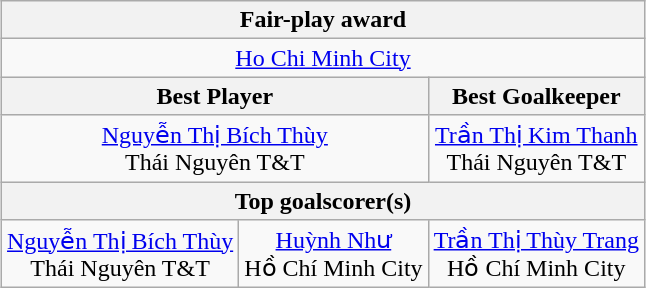<table class="wikitable" style="text-align:center; margin: auto; border: none;">
<tr>
<th colspan="3">Fair-play award</th>
</tr>
<tr>
<td colspan="3"><a href='#'>Ho Chi Minh City</a></td>
</tr>
<tr>
<th colspan="2">Best Player</th>
<th>Best Goalkeeper</th>
</tr>
<tr>
<td colspan="2"><a href='#'>Nguyễn Thị Bích Thùy</a> <br> Thái Nguyên T&T</td>
<td><a href='#'>Trần Thị Kim Thanh</a> <br> Thái Nguyên T&T</td>
</tr>
<tr>
<th colspan="3">Top goalscorer(s)</th>
</tr>
<tr>
<td><a href='#'>Nguyễn Thị Bích Thùy</a> <br> Thái Nguyên T&T</td>
<td><a href='#'>Huỳnh Như</a> <br> Hồ Chí Minh City</td>
<td><a href='#'>Trần Thị Thùy Trang</a> <br> Hồ Chí Minh City</td>
</tr>
</table>
